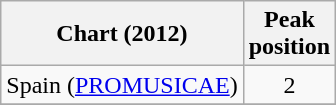<table class="wikitable sortable">
<tr>
<th scope="col">Chart (2012)</th>
<th scope="col">Peak<br>position</th>
</tr>
<tr>
<td>Spain (<a href='#'>PROMUSICAE</a>)</td>
<td style="text-align:center;">2</td>
</tr>
<tr>
</tr>
</table>
